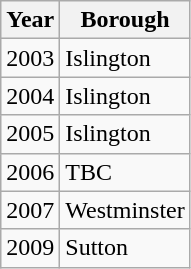<table class="wikitable">
<tr>
<th>Year</th>
<th>Borough</th>
</tr>
<tr>
<td>2003</td>
<td>Islington</td>
</tr>
<tr>
<td>2004</td>
<td>Islington</td>
</tr>
<tr>
<td>2005</td>
<td>Islington</td>
</tr>
<tr>
<td>2006</td>
<td>TBC</td>
</tr>
<tr>
<td>2007</td>
<td>Westminster</td>
</tr>
<tr>
<td>2009</td>
<td>Sutton</td>
</tr>
</table>
